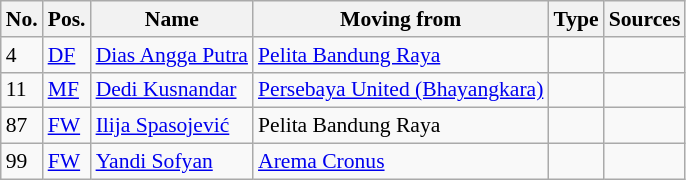<table class="wikitable" Style="font-size:90%">
<tr>
<th>No.</th>
<th>Pos.</th>
<th>Name</th>
<th>Moving from</th>
<th>Type</th>
<th>Sources</th>
</tr>
<tr>
<td>4</td>
<td><a href='#'>DF</a></td>
<td> <a href='#'>Dias Angga Putra</a></td>
<td><a href='#'>Pelita Bandung Raya</a></td>
<td></td>
<td></td>
</tr>
<tr>
<td>11</td>
<td><a href='#'>MF</a></td>
<td> <a href='#'>Dedi Kusnandar</a></td>
<td><a href='#'>Persebaya United (Bhayangkara)</a></td>
<td></td>
<td></td>
</tr>
<tr>
<td>87</td>
<td><a href='#'>FW</a></td>
<td> <a href='#'>Ilija Spasojević</a></td>
<td>Pelita Bandung Raya</td>
<td></td>
<td></td>
</tr>
<tr>
<td>99</td>
<td><a href='#'>FW</a></td>
<td> <a href='#'>Yandi Sofyan</a></td>
<td><a href='#'>Arema Cronus</a></td>
<td></td>
<td></td>
</tr>
</table>
